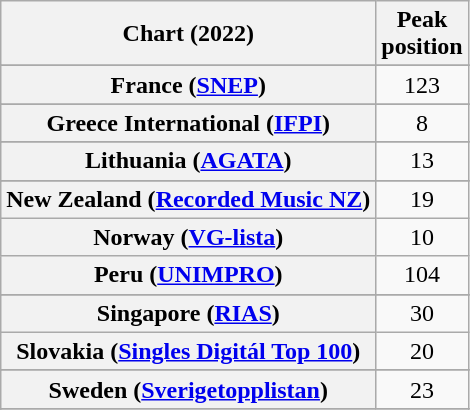<table class="wikitable sortable plainrowheaders" style="text-align:center">
<tr>
<th scope="col">Chart (2022)</th>
<th scope="col">Peak<br>position</th>
</tr>
<tr>
</tr>
<tr>
</tr>
<tr>
</tr>
<tr>
</tr>
<tr>
</tr>
<tr>
</tr>
<tr>
</tr>
<tr>
</tr>
<tr>
<th scope="row">France (<a href='#'>SNEP</a>)</th>
<td>123</td>
</tr>
<tr>
</tr>
<tr>
</tr>
<tr>
<th scope="row">Greece International (<a href='#'>IFPI</a>)</th>
<td>8</td>
</tr>
<tr>
</tr>
<tr>
</tr>
<tr>
</tr>
<tr>
<th scope="row">Lithuania (<a href='#'>AGATA</a>)</th>
<td>13</td>
</tr>
<tr>
</tr>
<tr>
<th scope="row">New Zealand (<a href='#'>Recorded Music NZ</a>)</th>
<td>19</td>
</tr>
<tr>
<th scope="row">Norway (<a href='#'>VG-lista</a>)</th>
<td>10</td>
</tr>
<tr>
<th scope="row">Peru (<a href='#'>UNIMPRO</a>)</th>
<td>104</td>
</tr>
<tr>
</tr>
<tr>
<th scope="row">Singapore (<a href='#'>RIAS</a>)</th>
<td>30</td>
</tr>
<tr>
<th scope="row">Slovakia (<a href='#'>Singles Digitál Top 100</a>)</th>
<td>20</td>
</tr>
<tr>
</tr>
<tr>
<th scope="row">Sweden (<a href='#'>Sverigetopplistan</a>)</th>
<td>23</td>
</tr>
<tr>
</tr>
<tr>
</tr>
<tr>
</tr>
<tr>
</tr>
<tr>
</tr>
<tr>
</tr>
</table>
